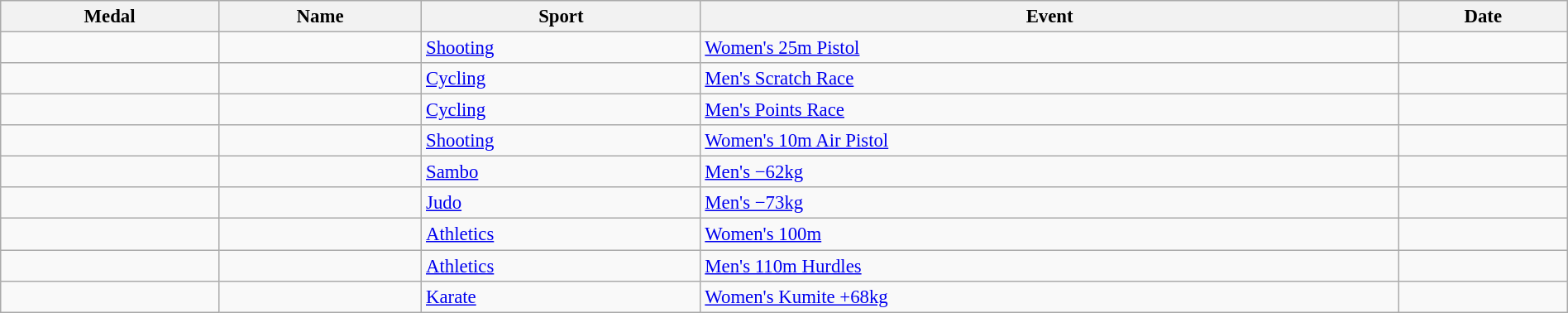<table class="wikitable sortable" style="font-size: 95%;" width=100%>
<tr>
<th>Medal</th>
<th>Name</th>
<th>Sport</th>
<th>Event</th>
<th>Date</th>
</tr>
<tr>
<td></td>
<td></td>
<td><a href='#'>Shooting</a></td>
<td><a href='#'>Women's 25m Pistol</a></td>
<td></td>
</tr>
<tr>
<td></td>
<td></td>
<td><a href='#'>Cycling</a></td>
<td><a href='#'>Men's Scratch Race</a></td>
<td></td>
</tr>
<tr>
<td></td>
<td></td>
<td><a href='#'>Cycling</a></td>
<td><a href='#'>Men's Points Race</a></td>
<td></td>
</tr>
<tr>
<td></td>
<td></td>
<td><a href='#'>Shooting</a></td>
<td><a href='#'>Women's 10m Air Pistol</a></td>
<td></td>
</tr>
<tr>
<td></td>
<td></td>
<td><a href='#'>Sambo</a></td>
<td><a href='#'>Men's −62kg</a></td>
<td></td>
</tr>
<tr>
<td></td>
<td></td>
<td><a href='#'>Judo</a></td>
<td><a href='#'>Men's −73kg</a></td>
<td></td>
</tr>
<tr>
<td></td>
<td></td>
<td><a href='#'>Athletics</a></td>
<td><a href='#'>Women's 100m</a></td>
<td></td>
</tr>
<tr>
<td></td>
<td></td>
<td><a href='#'>Athletics</a></td>
<td><a href='#'>Men's 110m Hurdles</a></td>
<td></td>
</tr>
<tr>
<td></td>
<td></td>
<td><a href='#'>Karate</a></td>
<td><a href='#'>Women's Kumite +68kg</a></td>
<td></td>
</tr>
</table>
